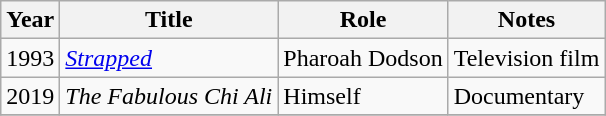<table class="wikitable">
<tr>
<th>Year</th>
<th>Title</th>
<th>Role</th>
<th>Notes</th>
</tr>
<tr>
<td>1993</td>
<td><em><a href='#'>Strapped</a></em></td>
<td>Pharoah Dodson</td>
<td>Television film</td>
</tr>
<tr>
<td>2019</td>
<td><em>The Fabulous Chi Ali</em></td>
<td>Himself</td>
<td>Documentary</td>
</tr>
<tr>
</tr>
</table>
